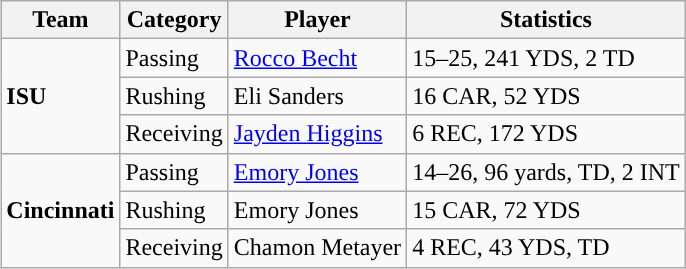<table class="wikitable" style="float: right;">
<tr>
<th>Team</th>
<th>Category</th>
<th>Player</th>
<th>Statistics</th>
</tr>
<tr>
<td rowspan=3><strong>ISU</strong></td>
<td>Passing</td>
<td><a href='#'>Rocco Becht</a></td>
<td>15–25, 241 YDS, 2 TD</td>
</tr>
<tr>
<td>Rushing</td>
<td>Eli Sanders</td>
<td>16 CAR, 52 YDS</td>
</tr>
<tr>
<td>Receiving</td>
<td><a href='#'>Jayden Higgins</a></td>
<td>6 REC, 172 YDS</td>
</tr>
<tr>
<td rowspan=3><strong>Cincinnati</strong></td>
<td>Passing</td>
<td><a href='#'>Emory Jones</a></td>
<td>14–26, 96 yards, TD, 2 INT</td>
</tr>
<tr>
<td>Rushing</td>
<td>Emory Jones</td>
<td>15 CAR, 72 YDS</td>
</tr>
<tr>
<td>Receiving</td>
<td>Chamon Metayer</td>
<td>4 REC, 43 YDS, TD</td>
</tr>
</table>
